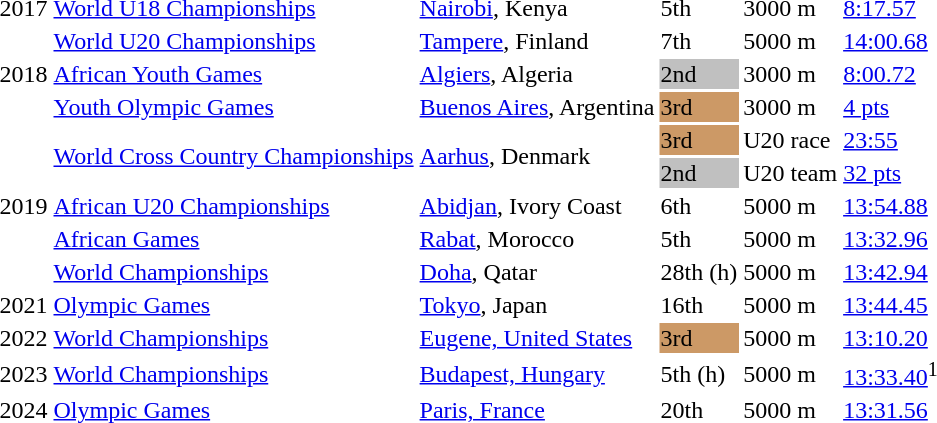<table>
<tr>
<td>2017</td>
<td><a href='#'>World U18 Championships</a></td>
<td><a href='#'>Nairobi</a>, Kenya</td>
<td>5th</td>
<td>3000 m</td>
<td><a href='#'>8:17.57</a></td>
</tr>
<tr>
<td rowspan=3>2018</td>
<td><a href='#'>World U20 Championships</a></td>
<td><a href='#'>Tampere</a>, Finland</td>
<td>7th</td>
<td>5000 m</td>
<td><a href='#'>14:00.68</a></td>
</tr>
<tr>
<td><a href='#'>African Youth Games</a></td>
<td><a href='#'>Algiers</a>, Algeria</td>
<td bgcolor=silver>2nd</td>
<td>3000 m</td>
<td><a href='#'>8:00.72</a></td>
</tr>
<tr>
<td><a href='#'>Youth Olympic Games</a></td>
<td><a href='#'>Buenos Aires</a>, Argentina</td>
<td bgcolor=cc9966>3rd</td>
<td>3000 m</td>
<td><a href='#'>4 pts</a></td>
</tr>
<tr>
<td rowspan=5>2019</td>
<td rowspan=2><a href='#'>World Cross Country Championships</a></td>
<td rowspan=2><a href='#'>Aarhus</a>, Denmark</td>
<td bgcolor=cc9966>3rd</td>
<td>U20 race</td>
<td><a href='#'>23:55</a></td>
</tr>
<tr>
<td bgcolor=silver>2nd</td>
<td>U20 team</td>
<td><a href='#'>32 pts</a></td>
</tr>
<tr>
<td><a href='#'>African U20 Championships</a></td>
<td><a href='#'>Abidjan</a>, Ivory Coast</td>
<td>6th</td>
<td>5000 m</td>
<td><a href='#'>13:54.88</a></td>
</tr>
<tr>
<td><a href='#'>African Games</a></td>
<td><a href='#'>Rabat</a>, Morocco</td>
<td>5th</td>
<td>5000 m</td>
<td><a href='#'>13:32.96</a></td>
</tr>
<tr>
<td><a href='#'>World Championships</a></td>
<td><a href='#'>Doha</a>, Qatar</td>
<td>28th (h)</td>
<td>5000 m</td>
<td><a href='#'>13:42.94</a></td>
</tr>
<tr>
<td>2021</td>
<td><a href='#'>Olympic Games</a></td>
<td><a href='#'>Tokyo</a>, Japan</td>
<td>16th</td>
<td>5000 m</td>
<td><a href='#'>13:44.45</a></td>
</tr>
<tr>
<td>2022</td>
<td><a href='#'>World Championships</a></td>
<td><a href='#'>Eugene, United States</a></td>
<td bgcolor=cc9966>3rd</td>
<td>5000 m</td>
<td><a href='#'>13:10.20</a></td>
</tr>
<tr>
<td>2023</td>
<td><a href='#'>World Championships</a></td>
<td><a href='#'>Budapest, Hungary</a></td>
<td>5th (h)</td>
<td>5000 m</td>
<td><a href='#'>13:33.40</a><sup>1</sup></td>
</tr>
<tr>
<td>2024</td>
<td><a href='#'>Olympic Games</a></td>
<td><a href='#'>Paris, France</a></td>
<td>20th</td>
<td>5000 m</td>
<td><a href='#'>13:31.56</a></td>
</tr>
</table>
